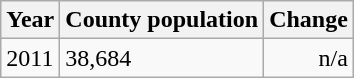<table class="wikitable">
<tr>
<th>Year</th>
<th>County population</th>
<th>Change</th>
</tr>
<tr>
<td>2011</td>
<td>38,684</td>
<td align="right">n/a</td>
</tr>
</table>
